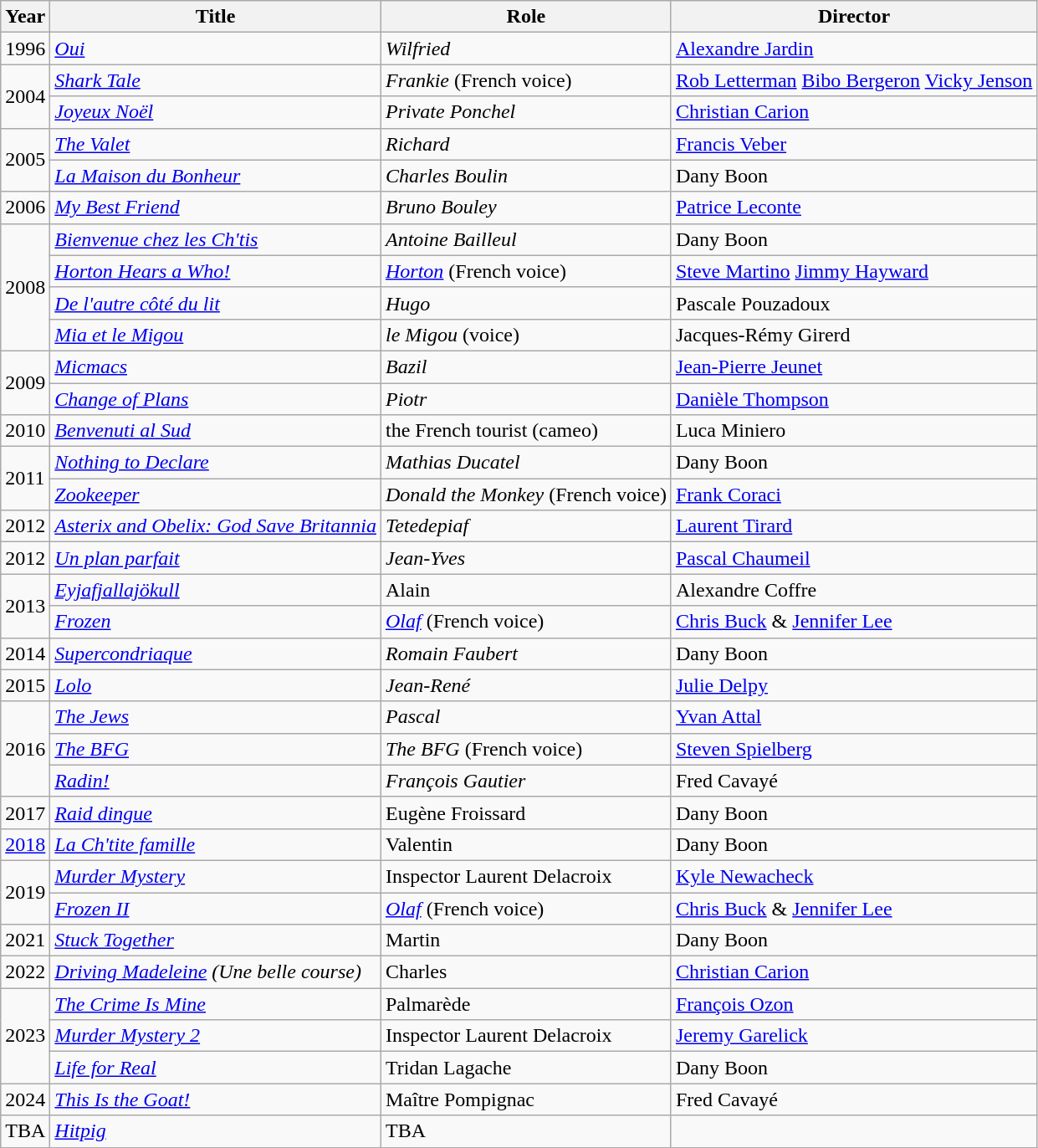<table class="wikitable sortable">
<tr>
<th>Year</th>
<th>Title</th>
<th>Role</th>
<th>Director</th>
</tr>
<tr>
<td>1996</td>
<td><em><a href='#'>Oui</a></em></td>
<td><em>Wilfried</em></td>
<td><a href='#'>Alexandre Jardin</a></td>
</tr>
<tr>
<td rowspan=2>2004</td>
<td><em><a href='#'>Shark Tale</a></em></td>
<td><em>Frankie</em> (French voice)</td>
<td><a href='#'>Rob Letterman</a> <a href='#'>Bibo Bergeron</a> <a href='#'>Vicky Jenson</a></td>
</tr>
<tr>
<td><em><a href='#'>Joyeux Noël</a></em></td>
<td><em>Private Ponchel</em></td>
<td><a href='#'>Christian Carion</a></td>
</tr>
<tr>
<td rowspan=2>2005</td>
<td><em><a href='#'>The Valet</a></em></td>
<td><em>Richard</em></td>
<td><a href='#'>Francis Veber</a></td>
</tr>
<tr>
<td><em><a href='#'>La Maison du Bonheur</a></em></td>
<td><em>Charles Boulin</em></td>
<td>Dany Boon</td>
</tr>
<tr>
<td>2006</td>
<td><em><a href='#'>My Best Friend</a></em></td>
<td><em>Bruno Bouley</em></td>
<td><a href='#'>Patrice Leconte</a></td>
</tr>
<tr>
<td rowspan=4>2008</td>
<td><em><a href='#'>Bienvenue chez les Ch'tis</a></em></td>
<td><em>Antoine Bailleul</em></td>
<td>Dany Boon</td>
</tr>
<tr>
<td><em><a href='#'>Horton Hears a Who!</a></em></td>
<td><em><a href='#'>Horton</a></em> (French voice)</td>
<td><a href='#'>Steve Martino</a> <a href='#'>Jimmy Hayward</a></td>
</tr>
<tr>
<td><em><a href='#'>De l'autre côté du lit</a></em></td>
<td><em>Hugo</em></td>
<td>Pascale Pouzadoux</td>
</tr>
<tr>
<td><em><a href='#'>Mia et le Migou</a></em></td>
<td><em>le Migou</em> (voice)</td>
<td>Jacques-Rémy Girerd</td>
</tr>
<tr>
<td rowspan=2>2009</td>
<td><em><a href='#'>Micmacs</a></em></td>
<td><em>Bazil</em></td>
<td><a href='#'>Jean-Pierre Jeunet</a></td>
</tr>
<tr>
<td><em><a href='#'>Change of Plans</a></em></td>
<td><em>Piotr</em></td>
<td><a href='#'>Danièle Thompson</a></td>
</tr>
<tr>
<td>2010</td>
<td><em><a href='#'>Benvenuti al Sud</a></em></td>
<td>the French tourist (cameo)</td>
<td>Luca Miniero</td>
</tr>
<tr>
<td rowspan=2>2011</td>
<td><em><a href='#'>Nothing to Declare</a></em></td>
<td><em>Mathias Ducatel</em></td>
<td>Dany Boon</td>
</tr>
<tr>
<td><em><a href='#'>Zookeeper</a></em></td>
<td><em>Donald the Monkey</em> (French voice)</td>
<td><a href='#'>Frank Coraci</a></td>
</tr>
<tr>
<td>2012</td>
<td><em><a href='#'>Asterix and Obelix: God Save Britannia</a></em></td>
<td><em>Tetedepiaf</em></td>
<td><a href='#'>Laurent Tirard</a></td>
</tr>
<tr>
<td>2012</td>
<td><em><a href='#'>Un plan parfait</a></em></td>
<td><em>Jean-Yves</em></td>
<td><a href='#'>Pascal Chaumeil</a></td>
</tr>
<tr>
<td rowspan=2>2013</td>
<td><em><a href='#'>Eyjafjallajökull</a></em></td>
<td>Alain</td>
<td>Alexandre Coffre</td>
</tr>
<tr>
<td><em><a href='#'>Frozen</a></em></td>
<td><em><a href='#'>Olaf</a></em> (French voice)</td>
<td><a href='#'>Chris Buck</a> & <a href='#'>Jennifer Lee</a></td>
</tr>
<tr>
<td>2014</td>
<td><em><a href='#'>Supercondriaque</a></em></td>
<td><em>Romain Faubert</em></td>
<td>Dany Boon</td>
</tr>
<tr>
<td>2015</td>
<td><em><a href='#'>Lolo</a></em></td>
<td><em>Jean-René</em></td>
<td><a href='#'>Julie Delpy</a></td>
</tr>
<tr>
<td rowspan=3>2016</td>
<td><em><a href='#'>The Jews</a></em></td>
<td><em>Pascal</em></td>
<td><a href='#'>Yvan Attal</a></td>
</tr>
<tr>
<td><em><a href='#'>The BFG</a></em></td>
<td><em>The BFG</em> (French voice)</td>
<td><a href='#'>Steven Spielberg</a></td>
</tr>
<tr>
<td><em><a href='#'>Radin!</a></em></td>
<td><em>François Gautier</em></td>
<td>Fred Cavayé</td>
</tr>
<tr>
<td>2017</td>
<td><em><a href='#'>Raid dingue</a></em></td>
<td>Eugène Froissard</td>
<td>Dany Boon</td>
</tr>
<tr>
<td><a href='#'>2018</a></td>
<td><em><a href='#'>La Ch'tite famille</a></em></td>
<td>Valentin</td>
<td>Dany Boon</td>
</tr>
<tr>
<td rowspan=2>2019</td>
<td><em><a href='#'>Murder Mystery</a></em></td>
<td>Inspector Laurent Delacroix</td>
<td><a href='#'>Kyle Newacheck</a></td>
</tr>
<tr>
<td><em><a href='#'>Frozen II</a></em></td>
<td><em><a href='#'>Olaf</a></em> (French voice)</td>
<td><a href='#'>Chris Buck</a> & <a href='#'>Jennifer Lee</a></td>
</tr>
<tr>
<td>2021</td>
<td><em><a href='#'>Stuck Together</a></em></td>
<td>Martin</td>
<td>Dany Boon</td>
</tr>
<tr>
<td>2022</td>
<td><em><a href='#'>Driving Madeleine</a> (Une belle course)</em></td>
<td>Charles</td>
<td><a href='#'>Christian Carion</a></td>
</tr>
<tr>
<td rowspan="3">2023</td>
<td><em><a href='#'>The Crime Is Mine</a></em></td>
<td>Palmarède</td>
<td><a href='#'>François Ozon</a></td>
</tr>
<tr>
<td><em><a href='#'>Murder Mystery 2</a></em></td>
<td>Inspector Laurent Delacroix</td>
<td><a href='#'>Jeremy Garelick</a></td>
</tr>
<tr>
<td><em><a href='#'>Life for Real</a></em></td>
<td>Tridan Lagache</td>
<td>Dany Boon</td>
</tr>
<tr>
<td>2024</td>
<td><em><a href='#'>This Is the Goat!</a></em></td>
<td>Maître Pompignac</td>
<td>Fred Cavayé</td>
</tr>
<tr>
<td>TBA</td>
<td><em><a href='#'>Hitpig</a></em></td>
<td>TBA</td>
<td></td>
</tr>
</table>
